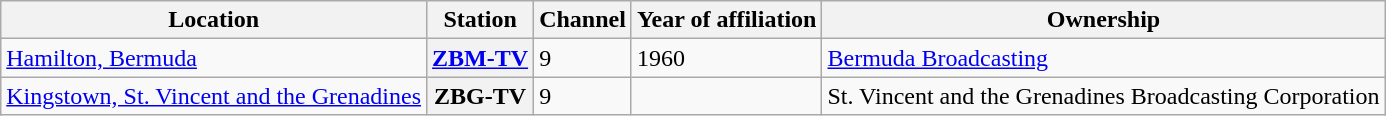<table class="wikitable">
<tr>
<th scope="col">Location</th>
<th scope="col">Station</th>
<th scope="col">Channel</th>
<th scope="col">Year of affiliation</th>
<th scope="col">Ownership</th>
</tr>
<tr>
<td><a href='#'>Hamilton, Bermuda</a></td>
<th scope="row"><a href='#'>ZBM-TV</a></th>
<td>9</td>
<td>1960</td>
<td><a href='#'>Bermuda Broadcasting</a></td>
</tr>
<tr>
<td><a href='#'>Kingstown, St. Vincent and the Grenadines</a></td>
<th>ZBG-TV</th>
<td>9</td>
<td></td>
<td>St. Vincent and the Grenadines Broadcasting Corporation</td>
</tr>
</table>
